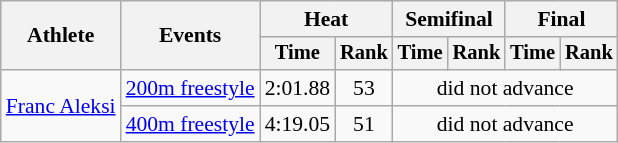<table class=wikitable style="font-size:90%">
<tr>
<th rowspan="2">Athlete</th>
<th rowspan="2">Events</th>
<th colspan="2">Heat</th>
<th colspan="2">Semifinal</th>
<th colspan="2">Final</th>
</tr>
<tr style="font-size:95%">
<th>Time</th>
<th>Rank</th>
<th>Time</th>
<th>Rank</th>
<th>Time</th>
<th>Rank</th>
</tr>
<tr align=center>
<td align=left rowspan=2><a href='#'>Franc Aleksi</a></td>
<td align=left><a href='#'>200m freestyle</a></td>
<td>2:01.88</td>
<td>53</td>
<td colspan=4>did not advance</td>
</tr>
<tr align=center>
<td align=left><a href='#'>400m freestyle</a></td>
<td>4:19.05</td>
<td>51</td>
<td colspan=4>did not advance</td>
</tr>
</table>
